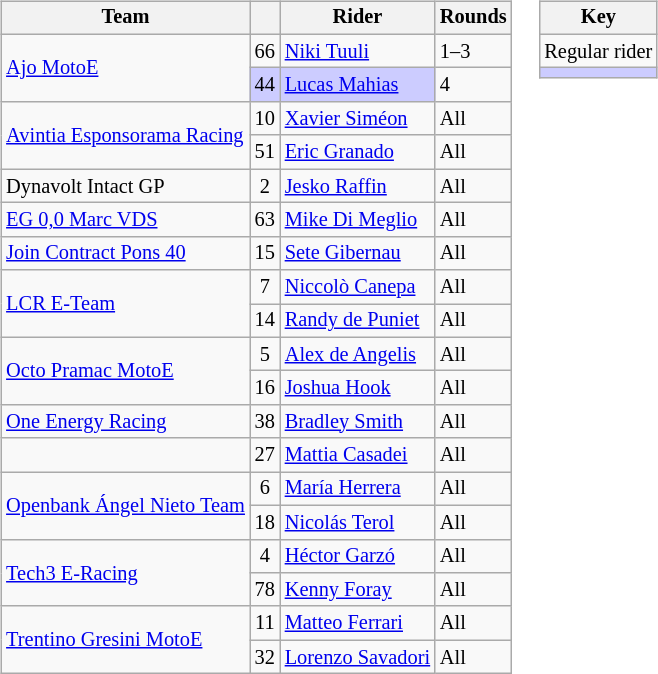<table>
<tr>
<td><br><table class="wikitable" style="font-size: 85%;">
<tr>
<th>Team</th>
<th></th>
<th>Rider</th>
<th>Rounds</th>
</tr>
<tr>
<td rowspan=2> <a href='#'>Ajo MotoE</a></td>
<td align=center>66</td>
<td> <a href='#'>Niki Tuuli</a></td>
<td>1–3</td>
</tr>
<tr>
<td align=center style="background:#ccccff;">44</td>
<td style="background:#ccccff;"> <a href='#'>Lucas Mahias</a></td>
<td>4</td>
</tr>
<tr>
<td rowspan=2> <a href='#'>Avintia Esponsorama Racing</a></td>
<td align=center>10</td>
<td> <a href='#'>Xavier Siméon</a></td>
<td>All</td>
</tr>
<tr>
<td align=center>51</td>
<td> <a href='#'>Eric Granado</a></td>
<td>All</td>
</tr>
<tr>
<td> Dynavolt Intact GP</td>
<td align=center>2</td>
<td> <a href='#'>Jesko Raffin</a></td>
<td>All</td>
</tr>
<tr>
<td> <a href='#'>EG 0,0 Marc VDS</a></td>
<td align=center>63</td>
<td> <a href='#'>Mike Di Meglio</a></td>
<td>All</td>
</tr>
<tr>
<td> <a href='#'>Join Contract Pons 40</a></td>
<td align=center>15</td>
<td> <a href='#'>Sete Gibernau</a></td>
<td>All</td>
</tr>
<tr>
<td rowspan=2> <a href='#'>LCR E-Team</a></td>
<td align=center>7</td>
<td> <a href='#'>Niccolò Canepa</a></td>
<td>All</td>
</tr>
<tr>
<td align=center>14</td>
<td> <a href='#'>Randy de Puniet</a></td>
<td>All</td>
</tr>
<tr>
<td rowspan=2> <a href='#'>Octo Pramac MotoE</a></td>
<td align=center>5</td>
<td> <a href='#'>Alex de Angelis</a></td>
<td>All</td>
</tr>
<tr>
<td align=center>16</td>
<td> <a href='#'>Joshua Hook</a></td>
<td>All</td>
</tr>
<tr>
<td> <a href='#'>One Energy Racing</a></td>
<td align=center>38</td>
<td> <a href='#'>Bradley Smith</a></td>
<td>All</td>
</tr>
<tr>
<td></td>
<td align=center>27</td>
<td> <a href='#'>Mattia Casadei</a></td>
<td>All</td>
</tr>
<tr>
<td rowspan=2> <a href='#'>Openbank Ángel Nieto Team</a></td>
<td align=center>6</td>
<td> <a href='#'>María Herrera</a></td>
<td>All</td>
</tr>
<tr>
<td align=center>18</td>
<td> <a href='#'>Nicolás Terol</a></td>
<td>All</td>
</tr>
<tr>
<td rowspan=2> <a href='#'>Tech3 E-Racing</a></td>
<td align=center>4</td>
<td> <a href='#'>Héctor Garzó</a></td>
<td>All</td>
</tr>
<tr>
<td align=center>78</td>
<td> <a href='#'>Kenny Foray</a></td>
<td>All</td>
</tr>
<tr>
<td rowspan=2> <a href='#'>Trentino Gresini MotoE</a></td>
<td align=center>11</td>
<td> <a href='#'>Matteo Ferrari</a></td>
<td>All</td>
</tr>
<tr>
<td align=center>32</td>
<td> <a href='#'>Lorenzo Savadori</a></td>
<td>All</td>
</tr>
</table>
</td>
<td valign="top"><br><table class="wikitable" style="font-size: 85%;">
<tr>
<th colspan="2">Key</th>
</tr>
<tr>
<td>Regular rider</td>
</tr>
<tr style="background:#ccccff;">
<td></td>
</tr>
</table>
</td>
</tr>
</table>
